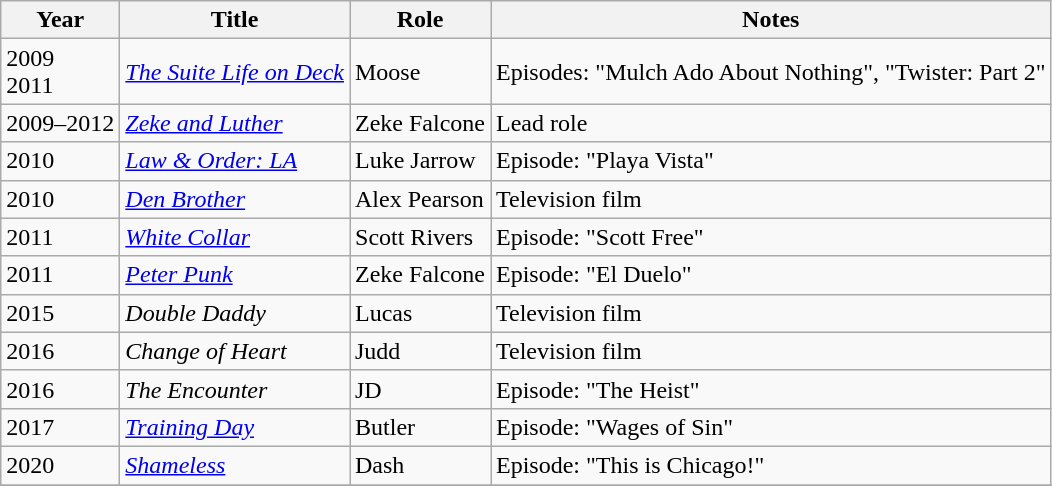<table class="wikitable">
<tr>
<th>Year</th>
<th>Title</th>
<th>Role</th>
<th class="unsortable">Notes</th>
</tr>
<tr>
<td>2009<br>2011</td>
<td><em><a href='#'>The Suite Life on Deck</a></em></td>
<td>Moose</td>
<td>Episodes: "Mulch Ado About Nothing", "Twister: Part 2"</td>
</tr>
<tr>
<td>2009–2012</td>
<td><em><a href='#'>Zeke and Luther</a></em></td>
<td>Zeke Falcone</td>
<td>Lead role</td>
</tr>
<tr>
<td>2010</td>
<td><em><a href='#'>Law & Order: LA</a></em></td>
<td>Luke Jarrow</td>
<td>Episode: "Playa Vista"</td>
</tr>
<tr>
<td>2010</td>
<td><em><a href='#'>Den Brother</a></em></td>
<td>Alex Pearson</td>
<td>Television film</td>
</tr>
<tr>
<td>2011</td>
<td><em><a href='#'>White Collar</a></em></td>
<td>Scott Rivers</td>
<td>Episode: "Scott Free"</td>
</tr>
<tr>
<td>2011</td>
<td><em><a href='#'>Peter Punk</a></em></td>
<td>Zeke Falcone</td>
<td>Episode: "El Duelo"</td>
</tr>
<tr>
<td>2015</td>
<td><em>Double Daddy</em></td>
<td>Lucas</td>
<td>Television film</td>
</tr>
<tr>
<td>2016</td>
<td><em>Change of Heart</em></td>
<td>Judd</td>
<td>Television film</td>
</tr>
<tr>
<td>2016</td>
<td><em>The Encounter</em></td>
<td>JD</td>
<td>Episode: "The Heist"</td>
</tr>
<tr>
<td>2017</td>
<td><em><a href='#'>Training Day</a></em></td>
<td>Butler</td>
<td>Episode: "Wages of Sin"</td>
</tr>
<tr>
<td>2020</td>
<td><em><a href='#'>Shameless</a></td>
<td>Dash</td>
<td>Episode: "This is Chicago!"</td>
</tr>
<tr>
</tr>
</table>
